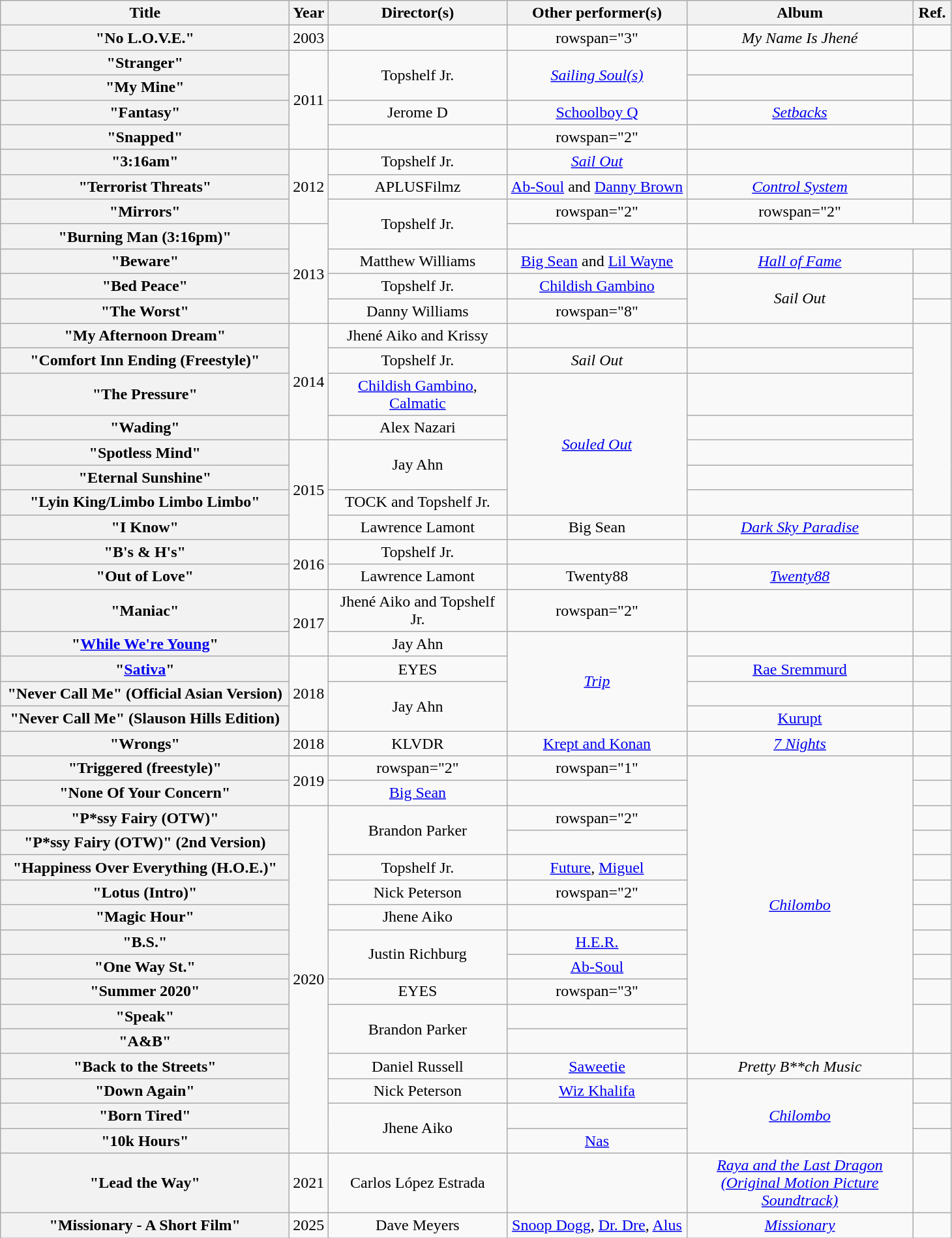<table class="wikitable sortable plainrowheaders" style="text-align: center;">
<tr>
<th scope="col" style="width: 18em;">Title</th>
<th scope="col" style="width: 2em;">Year</th>
<th scope="col" style="width: 11em;">Director(s)</th>
<th scope="col" style="width: 11em;">Other performer(s)</th>
<th scope="col" style="width: 14em;">Album</th>
<th scope="col" style="width: 2em;" class="unsortable">Ref.</th>
</tr>
<tr>
<th scope="row">"No L.O.V.E."</th>
<td>2003</td>
<td></td>
<td>rowspan="3" </td>
<td><em>My Name Is Jhené</em></td>
<td></td>
</tr>
<tr>
<th scope="row">"Stranger"</th>
<td rowspan="4">2011</td>
<td rowspan="2">Topshelf Jr.</td>
<td rowspan="2"><em><a href='#'>Sailing Soul(s)</a></em></td>
<td></td>
</tr>
<tr>
<th scope="row">"My Mine"</th>
<td></td>
</tr>
<tr>
<th scope="row">"Fantasy"</th>
<td>Jerome D</td>
<td><a href='#'>Schoolboy Q</a></td>
<td><em><a href='#'>Setbacks</a></em></td>
<td></td>
</tr>
<tr>
<th scope="row">"Snapped"</th>
<td></td>
<td>rowspan="2" </td>
<td></td>
<td></td>
</tr>
<tr>
<th scope="row">"3:16am"</th>
<td rowspan="3">2012</td>
<td>Topshelf Jr.</td>
<td><em><a href='#'>Sail Out</a></em></td>
<td></td>
</tr>
<tr>
<th scope="row">"Terrorist Threats"</th>
<td>APLUSFilmz</td>
<td><a href='#'>Ab-Soul</a> and <a href='#'>Danny Brown</a></td>
<td><em><a href='#'>Control System</a></em></td>
<td></td>
</tr>
<tr>
<th scope="row">"Mirrors"</th>
<td rowspan="2">Topshelf Jr.</td>
<td>rowspan="2" </td>
<td>rowspan="2" </td>
<td></td>
</tr>
<tr>
<th scope="row">"Burning Man (3:16pm)"</th>
<td rowspan="4">2013</td>
<td></td>
</tr>
<tr>
<th scope="row">"Beware"</th>
<td>Matthew Williams</td>
<td><a href='#'>Big Sean</a> and <a href='#'>Lil Wayne</a></td>
<td><em><a href='#'>Hall of Fame</a></em></td>
<td></td>
</tr>
<tr>
<th scope="row">"Bed Peace"</th>
<td>Topshelf Jr.</td>
<td><a href='#'>Childish Gambino</a></td>
<td rowspan="2"><em>Sail Out</em></td>
<td></td>
</tr>
<tr>
<th scope="row">"The Worst"</th>
<td>Danny Williams</td>
<td>rowspan="8" </td>
<td></td>
</tr>
<tr>
<th scope="row">"My Afternoon Dream"</th>
<td rowspan="4">2014</td>
<td>Jhené Aiko and Krissy</td>
<td></td>
<td></td>
</tr>
<tr>
<th scope="row">"Comfort Inn Ending (Freestyle)"</th>
<td>Topshelf Jr.</td>
<td><em>Sail Out</em></td>
<td></td>
</tr>
<tr>
<th scope="row">"The Pressure"</th>
<td><a href='#'>Childish Gambino</a>, <a href='#'>Calmatic</a></td>
<td rowspan="5"><em><a href='#'>Souled Out</a></em></td>
<td></td>
</tr>
<tr>
<th scope="row">"Wading"</th>
<td>Alex Nazari</td>
<td></td>
</tr>
<tr>
<th scope="row">"Spotless Mind"</th>
<td rowspan="4">2015</td>
<td rowspan="2">Jay Ahn</td>
<td></td>
</tr>
<tr>
<th scope="row">"Eternal Sunshine"</th>
<td></td>
</tr>
<tr>
<th scope="row">"Lyin King/Limbo Limbo Limbo"</th>
<td>TOCK and Topshelf Jr.</td>
<td></td>
</tr>
<tr>
<th scope="row">"I Know"</th>
<td>Lawrence Lamont</td>
<td>Big Sean</td>
<td><em><a href='#'>Dark Sky Paradise</a></em></td>
<td></td>
</tr>
<tr>
<th scope="row">"B's & H's"</th>
<td rowspan="2">2016</td>
<td>Topshelf Jr.</td>
<td></td>
<td></td>
<td></td>
</tr>
<tr>
<th scope="row">"Out of Love"</th>
<td>Lawrence Lamont</td>
<td>Twenty88</td>
<td><em><a href='#'>Twenty88</a></em></td>
<td></td>
</tr>
<tr>
<th scope="row">"Maniac"</th>
<td rowspan="2">2017</td>
<td>Jhené Aiko and Topshelf Jr.</td>
<td>rowspan="2" </td>
<td></td>
<td></td>
</tr>
<tr>
<th scope="row">"<a href='#'>While We're Young</a>"</th>
<td>Jay Ahn</td>
<td rowspan="4"><em><a href='#'>Trip</a></em></td>
<td></td>
</tr>
<tr>
<th scope="row">"<a href='#'>Sativa</a>"</th>
<td rowspan="3">2018</td>
<td>EYES</td>
<td><a href='#'>Rae Sremmurd</a></td>
<td></td>
</tr>
<tr>
<th scope="row">"Never Call Me" (Official Asian Version)</th>
<td rowspan="2">Jay Ahn</td>
<td></td>
<td></td>
</tr>
<tr>
<th scope="row">"Never Call Me" (Slauson Hills Edition)</th>
<td><a href='#'>Kurupt</a></td>
<td></td>
</tr>
<tr>
<th scope="row">"Wrongs"</th>
<td rowspan="1">2018</td>
<td rowspan="1">KLVDR</td>
<td rowspan="1"><a href='#'>Krept and Konan</a></td>
<td rowspan="1"><em><a href='#'>7 Nights</a></em></td>
<td></td>
</tr>
<tr>
<th scope="row">"Triggered (freestyle)"</th>
<td rowspan="2">2019</td>
<td>rowspan="2" </td>
<td>rowspan="1" </td>
<td rowspan="12"><em><a href='#'>Chilombo</a></em></td>
<td></td>
</tr>
<tr>
<th scope="row">"None Of Your Concern"</th>
<td><a href='#'>Big Sean</a></td>
<td></td>
</tr>
<tr>
<th scope="row">"P*ssy Fairy (OTW)"</th>
<td rowspan="14">2020</td>
<td rowspan="2">Brandon Parker</td>
<td>rowspan="2" </td>
<td></td>
</tr>
<tr>
<th scope="row">"P*ssy Fairy (OTW)" (2nd Version)</th>
<td></td>
</tr>
<tr>
<th scope="row">"Happiness Over Everything (H.O.E.)"</th>
<td>Topshelf Jr.</td>
<td><a href='#'>Future</a>, <a href='#'>Miguel</a></td>
<td></td>
</tr>
<tr>
<th scope="row">"Lotus (Intro)"</th>
<td>Nick Peterson</td>
<td>rowspan="2" </td>
<td></td>
</tr>
<tr>
<th scope="row">"Magic Hour"</th>
<td>Jhene Aiko</td>
<td></td>
</tr>
<tr>
<th scope="row">"B.S."</th>
<td rowspan="2">Justin Richburg</td>
<td><a href='#'>H.E.R.</a></td>
<td></td>
</tr>
<tr>
<th scope="row">"One Way St."</th>
<td><a href='#'>Ab-Soul</a></td>
<td></td>
</tr>
<tr>
<th scope="row">"Summer 2020"</th>
<td>EYES</td>
<td>rowspan="3" </td>
<td></td>
</tr>
<tr>
<th scope="row">"Speak"</th>
<td rowspan="2">Brandon Parker</td>
<td></td>
</tr>
<tr>
<th scope="row">"A&B"</th>
<td></td>
</tr>
<tr>
<th scope="row">"Back to the Streets"</th>
<td>Daniel Russell</td>
<td><a href='#'>Saweetie</a></td>
<td><em>Pretty B**ch Music</em></td>
<td></td>
</tr>
<tr>
<th scope="row">"Down Again"</th>
<td>Nick Peterson</td>
<td><a href='#'>Wiz Khalifa</a></td>
<td rowspan="3"><em><a href='#'>Chilombo</a></em></td>
<td></td>
</tr>
<tr>
<th scope="row">"Born Tired"</th>
<td rowspan="2">Jhene Aiko</td>
<td></td>
<td></td>
</tr>
<tr>
<th scope="row">"10k Hours"</th>
<td><a href='#'>Nas</a></td>
<td></td>
</tr>
<tr>
<th scope="row">"Lead the Way"</th>
<td rowspan="1">2021</td>
<td rowspan="1">Carlos López Estrada</td>
<td></td>
<td rowspan="1"><em><a href='#'> Raya and the Last Dragon (Original Motion Picture Soundtrack)</a></em></td>
<td></td>
</tr>
<tr>
<th scope="row">"Missionary - A Short Film"</th>
<td>2025</td>
<td>Dave Meyers</td>
<td><a href='#'>Snoop Dogg</a>, <a href='#'>Dr. Dre</a>, <a href='#'>Alus</a></td>
<td><em><a href='#'>Missionary</a></em></td>
</tr>
</table>
